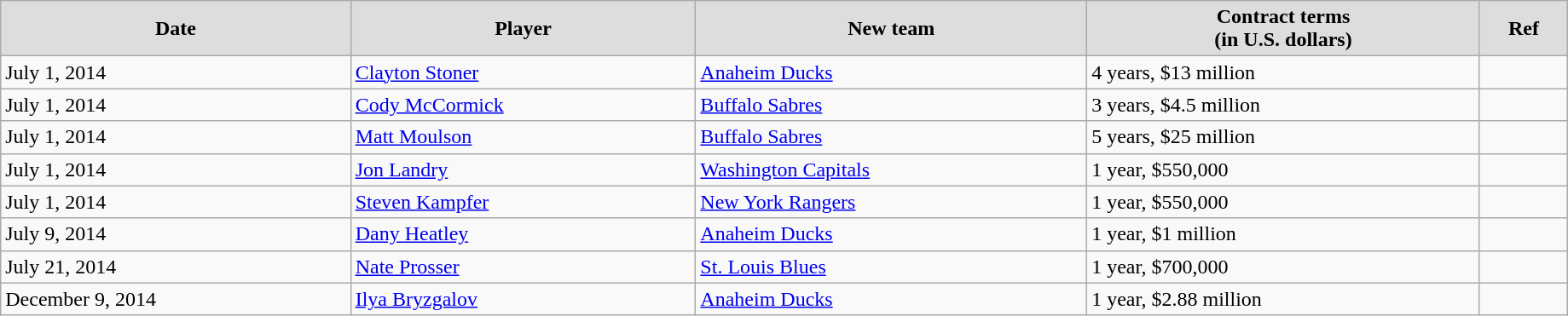<table class="wikitable" width=97%>
<tr align="center" bgcolor="#dddddd">
<td><strong>Date</strong></td>
<td><strong>Player</strong></td>
<td><strong>New team</strong></td>
<td><strong>Contract terms</strong><br><strong>(in U.S. dollars)</strong></td>
<td><strong>Ref</strong></td>
</tr>
<tr>
<td>July 1, 2014</td>
<td><a href='#'>Clayton Stoner</a></td>
<td><a href='#'>Anaheim Ducks</a></td>
<td>4 years, $13 million</td>
<td></td>
</tr>
<tr>
<td>July 1, 2014</td>
<td><a href='#'>Cody McCormick</a></td>
<td><a href='#'>Buffalo Sabres</a></td>
<td>3 years, $4.5 million</td>
<td></td>
</tr>
<tr>
<td>July 1, 2014</td>
<td><a href='#'>Matt Moulson</a></td>
<td><a href='#'>Buffalo Sabres</a></td>
<td>5 years, $25 million</td>
<td></td>
</tr>
<tr>
<td>July 1, 2014</td>
<td><a href='#'>Jon Landry</a></td>
<td><a href='#'>Washington Capitals</a></td>
<td>1 year, $550,000</td>
<td></td>
</tr>
<tr>
<td>July 1, 2014</td>
<td><a href='#'>Steven Kampfer</a></td>
<td><a href='#'>New York Rangers</a></td>
<td>1 year, $550,000</td>
<td></td>
</tr>
<tr>
<td>July 9, 2014</td>
<td><a href='#'>Dany Heatley</a></td>
<td><a href='#'>Anaheim Ducks</a></td>
<td>1 year, $1 million</td>
<td></td>
</tr>
<tr>
<td>July 21, 2014</td>
<td><a href='#'>Nate Prosser</a></td>
<td><a href='#'>St. Louis Blues</a></td>
<td>1 year, $700,000</td>
<td></td>
</tr>
<tr>
<td>December 9, 2014</td>
<td><a href='#'>Ilya Bryzgalov</a></td>
<td><a href='#'>Anaheim Ducks</a></td>
<td>1 year, $2.88 million</td>
<td></td>
</tr>
</table>
